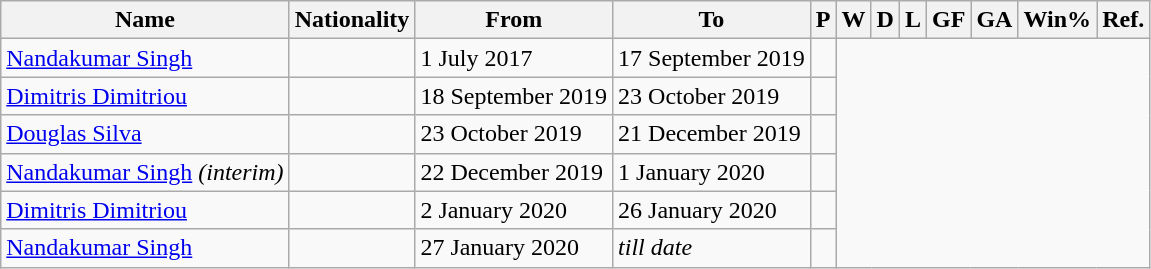<table class="wikitable style="text-align:center">
<tr>
<th>Name</th>
<th>Nationality</th>
<th>From</th>
<th class="unsortable">To</th>
<th>P</th>
<th>W</th>
<th>D</th>
<th>L</th>
<th>GF</th>
<th>GA</th>
<th>Win%</th>
<th>Ref.</th>
</tr>
<tr>
<td scope=row style=text-align:left><a href='#'>Nandakumar Singh</a></td>
<td align=left></td>
<td align=left>1 July 2017</td>
<td align=left>17 September 2019<br></td>
<td></td>
</tr>
<tr>
<td scope=row style=text-align:left><a href='#'>Dimitris Dimitriou</a></td>
<td align=left></td>
<td align=left>18 September 2019</td>
<td align=left>23 October 2019<br></td>
<td></td>
</tr>
<tr>
<td scope=row style=text-align:left><a href='#'>Douglas Silva</a></td>
<td align=left></td>
<td align=left>23 October 2019</td>
<td align=left>21 December 2019<br></td>
<td></td>
</tr>
<tr>
<td scope=row style=text-align:left><a href='#'>Nandakumar Singh</a> <em>(interim)</em></td>
<td align=left></td>
<td align=left>22 December 2019</td>
<td align=left>1 January 2020<br></td>
<td></td>
</tr>
<tr>
<td scope=row style=text-align:left><a href='#'>Dimitris Dimitriou</a></td>
<td align=left></td>
<td align=left>2 January 2020</td>
<td align=left>26 January 2020<br></td>
<td></td>
</tr>
<tr>
<td scope=row style=text-align:left><a href='#'>Nandakumar Singh</a></td>
<td align=left></td>
<td align=left>27 January 2020</td>
<td align=left><em>till date</em><br></td>
<td></td>
</tr>
</table>
